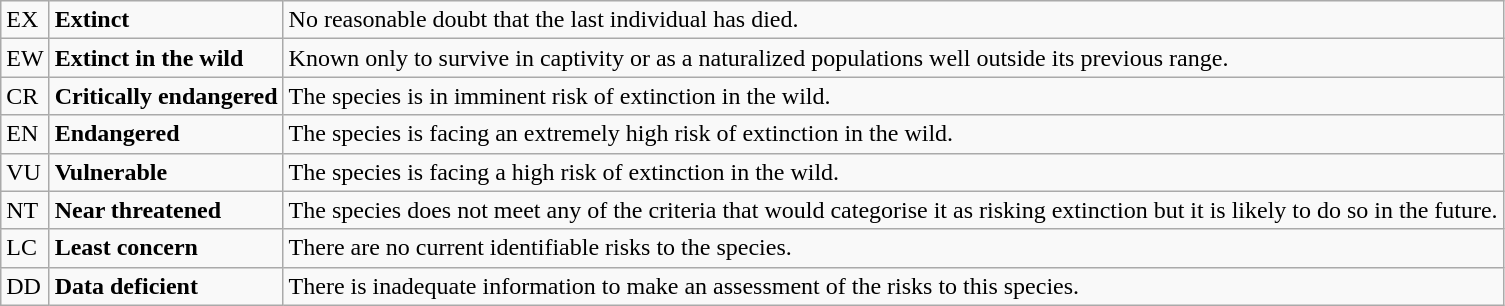<table class="wikitable" style="text-align:left">
<tr>
<td>EX</td>
<td><strong>Extinct</strong></td>
<td>No reasonable doubt that the last individual has died.</td>
</tr>
<tr>
<td>EW</td>
<td><strong>Extinct in the wild</strong></td>
<td>Known only to survive in captivity or as a naturalized populations well outside its previous range.</td>
</tr>
<tr>
<td>CR</td>
<td><strong>Critically endangered</strong></td>
<td>The species is in imminent risk of extinction in the wild.</td>
</tr>
<tr>
<td>EN</td>
<td><strong>Endangered</strong></td>
<td>The species is facing an extremely high risk of extinction in the wild.</td>
</tr>
<tr>
<td>VU</td>
<td><strong>Vulnerable</strong></td>
<td>The species is facing a high risk of extinction in the wild.</td>
</tr>
<tr>
<td>NT</td>
<td><strong>Near threatened</strong></td>
<td>The species does not meet any of the criteria that would categorise it as risking extinction but it is likely to do so in the future.</td>
</tr>
<tr>
<td>LC</td>
<td><strong>Least concern</strong></td>
<td>There are no current identifiable risks to the species.</td>
</tr>
<tr>
<td>DD</td>
<td><strong>Data deficient</strong></td>
<td>There is inadequate information to make an assessment of the risks to this species.</td>
</tr>
</table>
